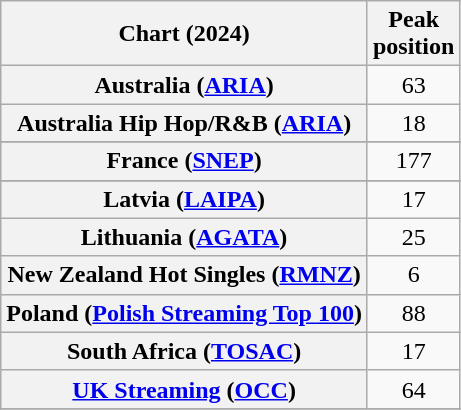<table class="wikitable sortable plainrowheaders" style="text-align:center">
<tr>
<th scope="col">Chart (2024)</th>
<th scope="col">Peak<br>position</th>
</tr>
<tr>
<th scope="row">Australia (<a href='#'>ARIA</a>)</th>
<td>63</td>
</tr>
<tr>
<th scope="row">Australia Hip Hop/R&B (<a href='#'>ARIA</a>)</th>
<td>18</td>
</tr>
<tr>
</tr>
<tr>
<th scope="row">France (<a href='#'>SNEP</a>)</th>
<td>177</td>
</tr>
<tr>
</tr>
<tr>
<th scope="row">Latvia (<a href='#'>LAIPA</a>)</th>
<td>17</td>
</tr>
<tr>
<th scope="row">Lithuania (<a href='#'>AGATA</a>)</th>
<td>25</td>
</tr>
<tr>
<th scope="row">New Zealand Hot Singles (<a href='#'>RMNZ</a>)</th>
<td>6</td>
</tr>
<tr>
<th scope="row">Poland (<a href='#'>Polish Streaming Top 100</a>)</th>
<td>88</td>
</tr>
<tr>
<th scope="row">South Africa (<a href='#'>TOSAC</a>)</th>
<td>17</td>
</tr>
<tr>
<th scope="row"><a href='#'>UK Streaming</a> (<a href='#'>OCC</a>)</th>
<td>64</td>
</tr>
<tr>
</tr>
<tr>
</tr>
</table>
